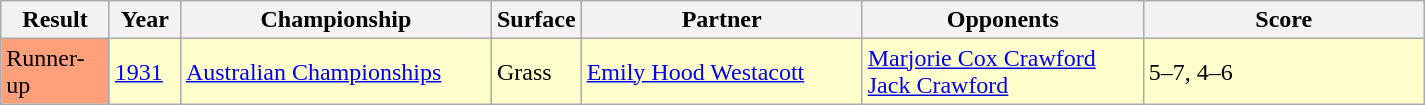<table class="sortable wikitable">
<tr>
<th style="width:65px">Result</th>
<th style="width:40px">Year</th>
<th style="width:200px">Championship</th>
<th style="width:50px">Surface</th>
<th style="width:180px">Partner</th>
<th style="width:180px">Opponents</th>
<th style="width:180px" class="unsortable">Score</th>
</tr>
<tr style="background:#ffc;">
<td style="background:#ffa07a;">Runner-up</td>
<td><a href='#'>1931</a></td>
<td><a href='#'>Australian Championships</a></td>
<td>Grass</td>
<td> <a href='#'>Emily Hood Westacott</a></td>
<td> <a href='#'>Marjorie Cox Crawford</a><br> <a href='#'>Jack Crawford</a></td>
<td>5–7, 4–6</td>
</tr>
</table>
